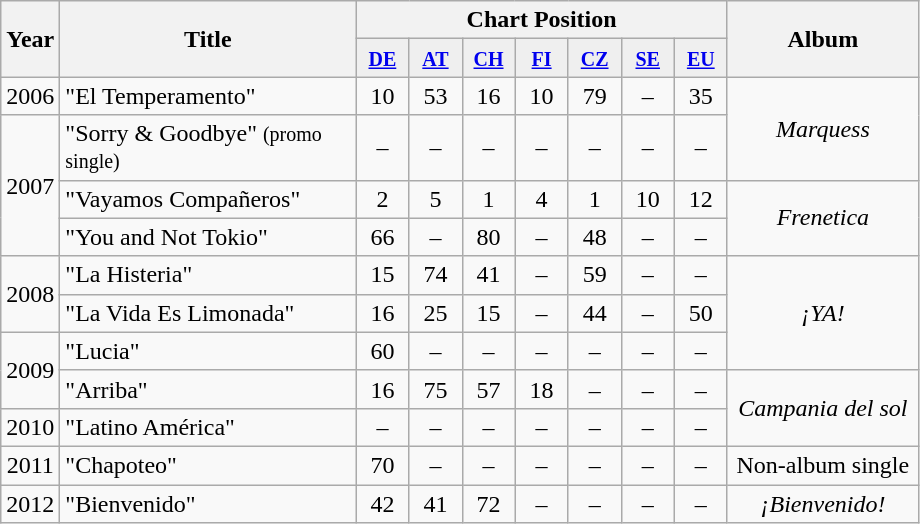<table class="wikitable">
<tr>
<th width="28" rowspan="2">Year</th>
<th width="190" rowspan="2">Title</th>
<th colspan="7">Chart Position</th>
<th width="120" rowspan="2">Album</th>
</tr>
<tr bgcolor="#efefef">
<td width="28" align="center"><small><strong><a href='#'>DE</a></strong></small><br></td>
<td width="28" align="center"><small><strong><a href='#'>AT</a></strong></small><br></td>
<td width="28" align="center"><small><strong><a href='#'>CH</a></strong></small><br></td>
<td width="28" align="center"><small><strong><a href='#'>FI</a></strong></small><br></td>
<td width="28" align="center"><small><strong><a href='#'>CZ</a></strong></small><br></td>
<td width="28" align="center"><small><strong><a href='#'>SE</a></strong></small><br></td>
<td width="28" align="center"><small><strong><a href='#'>EU</a></strong></small><br></td>
</tr>
<tr>
<td align="center">2006</td>
<td>"El Temperamento"</td>
<td align="center">10</td>
<td align="center">53</td>
<td align="center">16</td>
<td align="center">10</td>
<td align="center">79</td>
<td align="center">–</td>
<td align="center">35</td>
<td align="center" rowspan="2"><em>Marquess</em></td>
</tr>
<tr>
<td align="center" rowspan="3">2007</td>
<td>"Sorry & Goodbye" <small>(promo single)</small></td>
<td align="center">–</td>
<td align="center">–</td>
<td align="center">–</td>
<td align="center">–</td>
<td align="center">–</td>
<td align="center">–</td>
<td align="center">–</td>
</tr>
<tr>
<td>"Vayamos Compañeros"</td>
<td align="center">2</td>
<td align="center">5</td>
<td align="center">1</td>
<td align="center">4</td>
<td align="center">1</td>
<td align="center">10</td>
<td align="center">12</td>
<td align="center" rowspan="2"><em>Frenetica</em></td>
</tr>
<tr>
<td>"You and Not Tokio"</td>
<td align="center">66</td>
<td align="center">–</td>
<td align="center">80</td>
<td align="center">–</td>
<td align="center">48</td>
<td align="center">–</td>
<td align="center">–</td>
</tr>
<tr>
<td align="center" rowspan="2">2008</td>
<td>"La Histeria"</td>
<td align="center">15</td>
<td align="center">74</td>
<td align="center">41</td>
<td align="center">–</td>
<td align="center">59</td>
<td align="center">–</td>
<td align="center">–</td>
<td align="center" rowspan="3"><em>¡YA!</em></td>
</tr>
<tr>
<td>"La Vida Es Limonada"</td>
<td align="center">16</td>
<td align="center">25</td>
<td align="center">15</td>
<td align="center">–</td>
<td align="center">44</td>
<td align="center">–</td>
<td align="center">50</td>
</tr>
<tr>
<td align="center" rowspan="2">2009</td>
<td>"Lucia"</td>
<td align="center">60</td>
<td align="center">–</td>
<td align="center">–</td>
<td align="center">–</td>
<td align="center">–</td>
<td align="center">–</td>
<td align="center">–</td>
</tr>
<tr>
<td>"Arriba"</td>
<td align="center">16</td>
<td align="center">75</td>
<td align="center">57</td>
<td align="center">18</td>
<td align="center">–</td>
<td align="center">–</td>
<td align="center">–</td>
<td align="center" rowspan="2"><em>Campania del sol</em></td>
</tr>
<tr>
<td align="center">2010</td>
<td>"Latino América"</td>
<td align="center">–</td>
<td align="center">–</td>
<td align="center">–</td>
<td align="center">–</td>
<td align="center">–</td>
<td align="center">–</td>
<td align="center">–</td>
</tr>
<tr>
<td align="center">2011</td>
<td>"Chapoteo"</td>
<td align="center">70</td>
<td align="center">–</td>
<td align="center">–</td>
<td align="center">–</td>
<td align="center">–</td>
<td align="center">–</td>
<td align="center">–</td>
<td align="center">Non-album single</td>
</tr>
<tr>
<td align="center">2012</td>
<td>"Bienvenido"</td>
<td align="center">42</td>
<td align="center">41</td>
<td align="center">72</td>
<td align="center">–</td>
<td align="center">–</td>
<td align="center">–</td>
<td align="center">–</td>
<td align="center"><em>¡Bienvenido!</em></td>
</tr>
</table>
